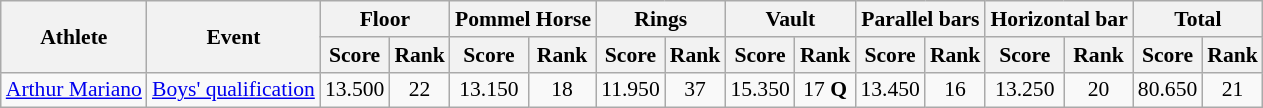<table class="wikitable" border="1" style="font-size:90%">
<tr>
<th rowspan=2>Athlete</th>
<th rowspan=2>Event</th>
<th colspan=2>Floor</th>
<th colspan=2>Pommel Horse</th>
<th colspan=2>Rings</th>
<th colspan=2>Vault</th>
<th colspan=2>Parallel bars</th>
<th colspan=2>Horizontal bar</th>
<th colspan=2>Total</th>
</tr>
<tr>
<th>Score</th>
<th>Rank</th>
<th>Score</th>
<th>Rank</th>
<th>Score</th>
<th>Rank</th>
<th>Score</th>
<th>Rank</th>
<th>Score</th>
<th>Rank</th>
<th>Score</th>
<th>Rank</th>
<th>Score</th>
<th>Rank</th>
</tr>
<tr>
<td><a href='#'>Arthur Mariano</a></td>
<td><a href='#'>Boys' qualification</a></td>
<td align=center>13.500</td>
<td align=center>22</td>
<td align=center>13.150</td>
<td align=center>18</td>
<td align=center>11.950</td>
<td align=center>37</td>
<td align=center>15.350</td>
<td align=center>17 <strong>Q</strong></td>
<td align=center>13.450</td>
<td align=center>16</td>
<td align=center>13.250</td>
<td align=center>20</td>
<td align=center>80.650</td>
<td align=center>21</td>
</tr>
</table>
